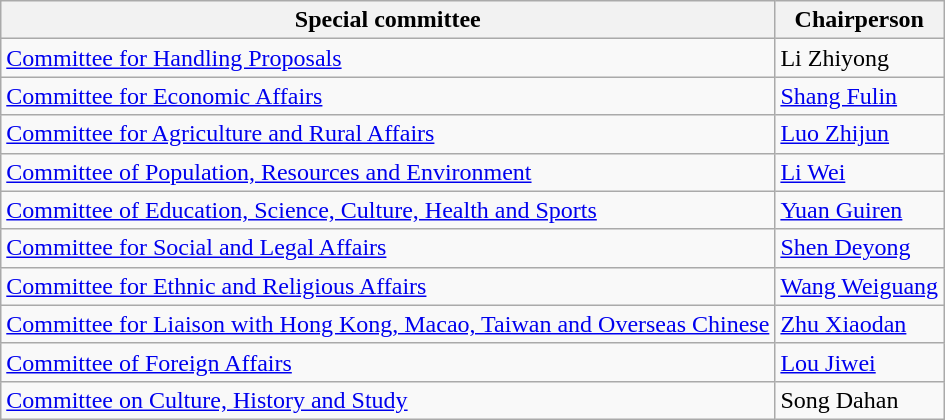<table class="wikitable">
<tr>
<th>Special committee</th>
<th>Chairperson</th>
</tr>
<tr>
<td><a href='#'>Committee for Handling Proposals</a></td>
<td>Li Zhiyong</td>
</tr>
<tr>
<td><a href='#'>Committee for Economic Affairs</a></td>
<td><a href='#'>Shang Fulin</a></td>
</tr>
<tr>
<td><a href='#'>Committee for Agriculture and Rural Affairs</a></td>
<td><a href='#'>Luo Zhijun</a></td>
</tr>
<tr>
<td><a href='#'>Committee of Population, Resources and Environment</a></td>
<td><a href='#'>Li Wei</a></td>
</tr>
<tr>
<td><a href='#'>Committee of Education, Science, Culture, Health and Sports</a></td>
<td><a href='#'>Yuan Guiren</a></td>
</tr>
<tr>
<td><a href='#'>Committee for Social and Legal Affairs</a></td>
<td><a href='#'>Shen Deyong</a></td>
</tr>
<tr>
<td><a href='#'>Committee for Ethnic and Religious Affairs</a></td>
<td><a href='#'>Wang Weiguang</a></td>
</tr>
<tr>
<td><a href='#'>Committee for Liaison with Hong Kong, Macao, Taiwan and Overseas Chinese</a></td>
<td><a href='#'>Zhu Xiaodan</a></td>
</tr>
<tr>
<td><a href='#'>Committee of Foreign Affairs</a></td>
<td><a href='#'>Lou Jiwei</a></td>
</tr>
<tr>
<td><a href='#'>Committee on Culture, History and Study</a></td>
<td>Song Dahan</td>
</tr>
</table>
